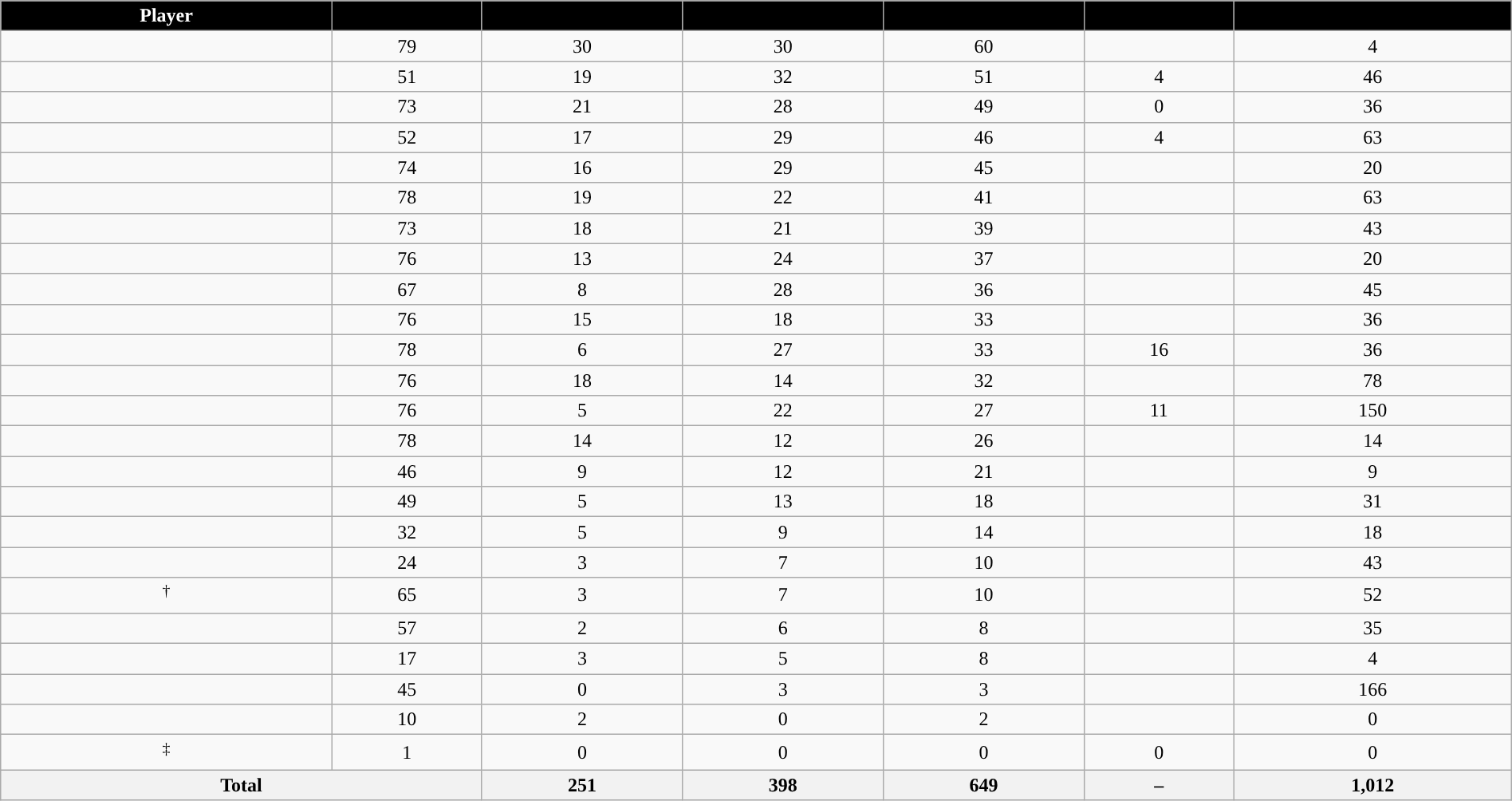<table class="wikitable sortable" style="width:100%; text-align:center;">
<tr align=center>
<th style="color:white; background:#000000; ">Player</th>
<th style="color:white; background:#000000; "></th>
<th style="color:white; background:#000000; "></th>
<th style="color:white; background:#000000; "></th>
<th style="color:white; background:#000000; "></th>
<th style="color:white; background:#000000; "></th>
<th style="color:white; background:#000000; "></th>
</tr>
<tr>
<td></td>
<td>79</td>
<td>30</td>
<td>30</td>
<td>60</td>
<td></td>
<td>4</td>
</tr>
<tr>
<td></td>
<td>51</td>
<td>19</td>
<td>32</td>
<td>51</td>
<td>4</td>
<td>46</td>
</tr>
<tr>
<td></td>
<td>73</td>
<td>21</td>
<td>28</td>
<td>49</td>
<td>0</td>
<td>36</td>
</tr>
<tr>
<td></td>
<td>52</td>
<td>17</td>
<td>29</td>
<td>46</td>
<td>4</td>
<td>63</td>
</tr>
<tr>
<td></td>
<td>74</td>
<td>16</td>
<td>29</td>
<td>45</td>
<td></td>
<td>20</td>
</tr>
<tr>
<td></td>
<td>78</td>
<td>19</td>
<td>22</td>
<td>41</td>
<td></td>
<td>63</td>
</tr>
<tr>
<td></td>
<td>73</td>
<td>18</td>
<td>21</td>
<td>39</td>
<td></td>
<td>43</td>
</tr>
<tr>
<td></td>
<td>76</td>
<td>13</td>
<td>24</td>
<td>37</td>
<td></td>
<td>20</td>
</tr>
<tr>
<td></td>
<td>67</td>
<td>8</td>
<td>28</td>
<td>36</td>
<td></td>
<td>45</td>
</tr>
<tr>
<td></td>
<td>76</td>
<td>15</td>
<td>18</td>
<td>33</td>
<td></td>
<td>36</td>
</tr>
<tr>
<td></td>
<td>78</td>
<td>6</td>
<td>27</td>
<td>33</td>
<td>16</td>
<td>36</td>
</tr>
<tr>
<td></td>
<td>76</td>
<td>18</td>
<td>14</td>
<td>32</td>
<td></td>
<td>78</td>
</tr>
<tr>
<td></td>
<td>76</td>
<td>5</td>
<td>22</td>
<td>27</td>
<td>11</td>
<td>150</td>
</tr>
<tr>
<td></td>
<td>78</td>
<td>14</td>
<td>12</td>
<td>26</td>
<td></td>
<td>14</td>
</tr>
<tr>
<td></td>
<td>46</td>
<td>9</td>
<td>12</td>
<td>21</td>
<td></td>
<td>9</td>
</tr>
<tr>
<td></td>
<td>49</td>
<td>5</td>
<td>13</td>
<td>18</td>
<td></td>
<td>31</td>
</tr>
<tr>
<td></td>
<td>32</td>
<td>5</td>
<td>9</td>
<td>14</td>
<td></td>
<td>18</td>
</tr>
<tr>
<td></td>
<td>24</td>
<td>3</td>
<td>7</td>
<td>10</td>
<td></td>
<td>43</td>
</tr>
<tr>
<td><sup>†</sup></td>
<td>65</td>
<td>3</td>
<td>7</td>
<td>10</td>
<td></td>
<td>52</td>
</tr>
<tr>
<td></td>
<td>57</td>
<td>2</td>
<td>6</td>
<td>8</td>
<td></td>
<td>35</td>
</tr>
<tr>
<td></td>
<td>17</td>
<td>3</td>
<td>5</td>
<td>8</td>
<td></td>
<td>4</td>
</tr>
<tr>
<td></td>
<td>45</td>
<td>0</td>
<td>3</td>
<td>3</td>
<td></td>
<td>166</td>
</tr>
<tr>
<td></td>
<td>10</td>
<td>2</td>
<td>0</td>
<td>2</td>
<td></td>
<td>0</td>
</tr>
<tr>
<td><sup>‡</sup></td>
<td>1</td>
<td>0</td>
<td>0</td>
<td>0</td>
<td>0</td>
<td>0</td>
</tr>
<tr class="sortbottom">
<th colspan=2>Total</th>
<th>251</th>
<th>398</th>
<th>649</th>
<th>–</th>
<th>1,012</th>
</tr>
</table>
